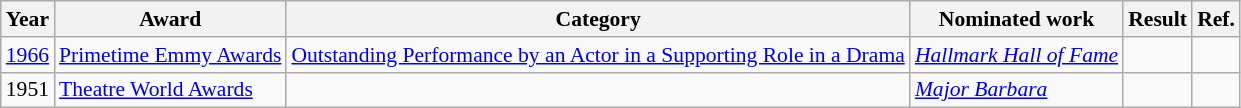<table class="wikitable" style="font-size: 90%;">
<tr>
<th>Year</th>
<th>Award</th>
<th>Category</th>
<th>Nominated work</th>
<th>Result</th>
<th>Ref.</th>
</tr>
<tr>
<td><a href='#'>1966</a></td>
<td><a href='#'>Primetime Emmy Awards</a></td>
<td><a href='#'>Outstanding Performance by an Actor in a Supporting Role in a Drama</a></td>
<td><em><a href='#'>Hallmark Hall of Fame</a></em> </td>
<td></td>
<td align="center"></td>
</tr>
<tr>
<td>1951</td>
<td><a href='#'>Theatre World Awards</a></td>
<td></td>
<td><em><a href='#'>Major Barbara</a></em></td>
<td></td>
<td align="center"></td>
</tr>
</table>
